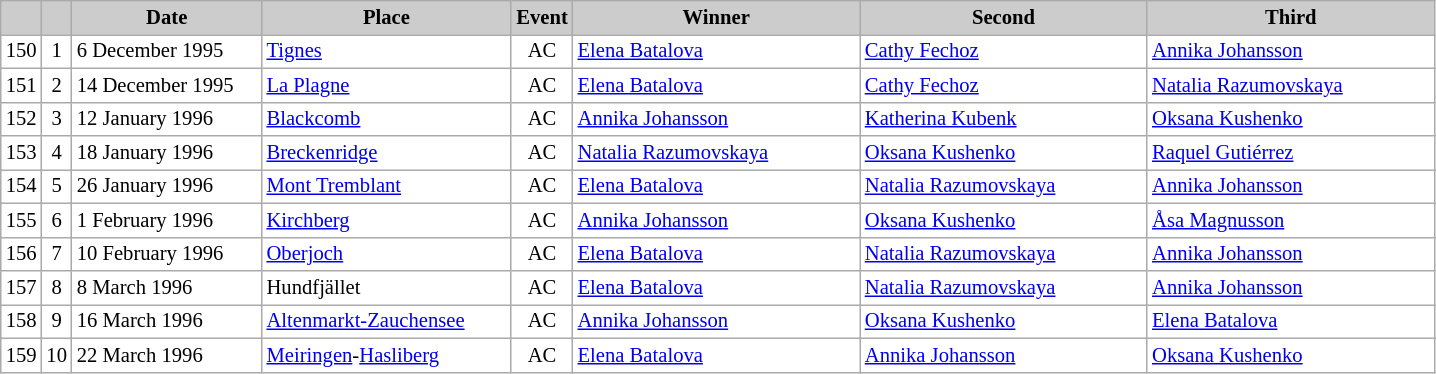<table class="wikitable plainrowheaders" style="background:#fff; font-size:86%; line-height:16px; border:grey solid 1px; border-collapse:collapse;">
<tr style="background:#ccc; text-align:center;">
<th scope="col" style="background:#ccc; width=20 px;"></th>
<th scope="col" style="background:#ccc; width=30 px;"></th>
<th scope="col" style="background:#ccc; width:120px;">Date</th>
<th scope="col" style="background:#ccc; width:160px;">Place</th>
<th scope="col" style="background:#ccc; width:15px;">Event</th>
<th scope="col" style="background:#ccc; width:185px;">Winner</th>
<th scope="col" style="background:#ccc; width:185px;">Second</th>
<th scope="col" style="background:#ccc; width:185px;">Third</th>
</tr>
<tr>
<td align=center>150</td>
<td align=center>1</td>
<td>6 December 1995</td>
<td> <a href='#'>Tignes</a></td>
<td align=center>AC</td>
<td> <a href='#'>Elena Batalova</a></td>
<td> <a href='#'>Cathy Fechoz</a></td>
<td> <a href='#'>Annika Johansson</a></td>
</tr>
<tr>
<td align=center>151</td>
<td align=center>2</td>
<td>14 December 1995</td>
<td> <a href='#'>La Plagne</a></td>
<td align=center>AC</td>
<td> <a href='#'>Elena Batalova</a></td>
<td> <a href='#'>Cathy Fechoz</a></td>
<td> <a href='#'>Natalia Razumovskaya</a></td>
</tr>
<tr>
<td align=center>152</td>
<td align=center>3</td>
<td>12 January 1996</td>
<td> <a href='#'>Blackcomb</a></td>
<td align=center>AC</td>
<td> <a href='#'>Annika Johansson</a></td>
<td> <a href='#'>Katherina Kubenk</a></td>
<td> <a href='#'>Oksana Kushenko</a></td>
</tr>
<tr>
<td align=center>153</td>
<td align=center>4</td>
<td>18 January 1996</td>
<td> <a href='#'>Breckenridge</a></td>
<td align=center>AC</td>
<td> <a href='#'>Natalia Razumovskaya</a></td>
<td> <a href='#'>Oksana Kushenko</a></td>
<td> <a href='#'>Raquel Gutiérrez</a></td>
</tr>
<tr>
<td align=center>154</td>
<td align=center>5</td>
<td>26 January 1996</td>
<td> <a href='#'>Mont Tremblant</a></td>
<td align=center>AC</td>
<td> <a href='#'>Elena Batalova</a></td>
<td> <a href='#'>Natalia Razumovskaya</a></td>
<td> <a href='#'>Annika Johansson</a></td>
</tr>
<tr>
<td align=center>155</td>
<td align=center>6</td>
<td>1 February 1996</td>
<td> <a href='#'>Kirchberg</a></td>
<td align=center>AC</td>
<td> <a href='#'>Annika Johansson</a></td>
<td> <a href='#'>Oksana Kushenko</a></td>
<td> <a href='#'>Åsa Magnusson</a></td>
</tr>
<tr>
<td align=center>156</td>
<td align=center>7</td>
<td>10 February 1996</td>
<td> <a href='#'>Oberjoch</a></td>
<td align=center>AC</td>
<td> <a href='#'>Elena Batalova</a></td>
<td> <a href='#'>Natalia Razumovskaya</a></td>
<td> <a href='#'>Annika Johansson</a></td>
</tr>
<tr>
<td align=center>157</td>
<td align=center>8</td>
<td>8 March 1996</td>
<td> Hundfjället</td>
<td align=center>AC</td>
<td> <a href='#'>Elena Batalova</a></td>
<td> <a href='#'>Natalia Razumovskaya</a></td>
<td> <a href='#'>Annika Johansson</a></td>
</tr>
<tr>
<td align=center>158</td>
<td align=center>9</td>
<td>16 March 1996</td>
<td> <a href='#'>Altenmarkt-Zauchensee</a></td>
<td align=center>AC</td>
<td> <a href='#'>Annika Johansson</a></td>
<td> <a href='#'>Oksana Kushenko</a></td>
<td> <a href='#'>Elena Batalova</a></td>
</tr>
<tr>
<td align=center>159</td>
<td align=center>10</td>
<td>22 March 1996</td>
<td> <a href='#'>Meiringen</a>-<a href='#'>Hasliberg</a></td>
<td align=center>AC</td>
<td> <a href='#'>Elena Batalova</a></td>
<td> <a href='#'>Annika Johansson</a></td>
<td> <a href='#'>Oksana Kushenko</a></td>
</tr>
</table>
